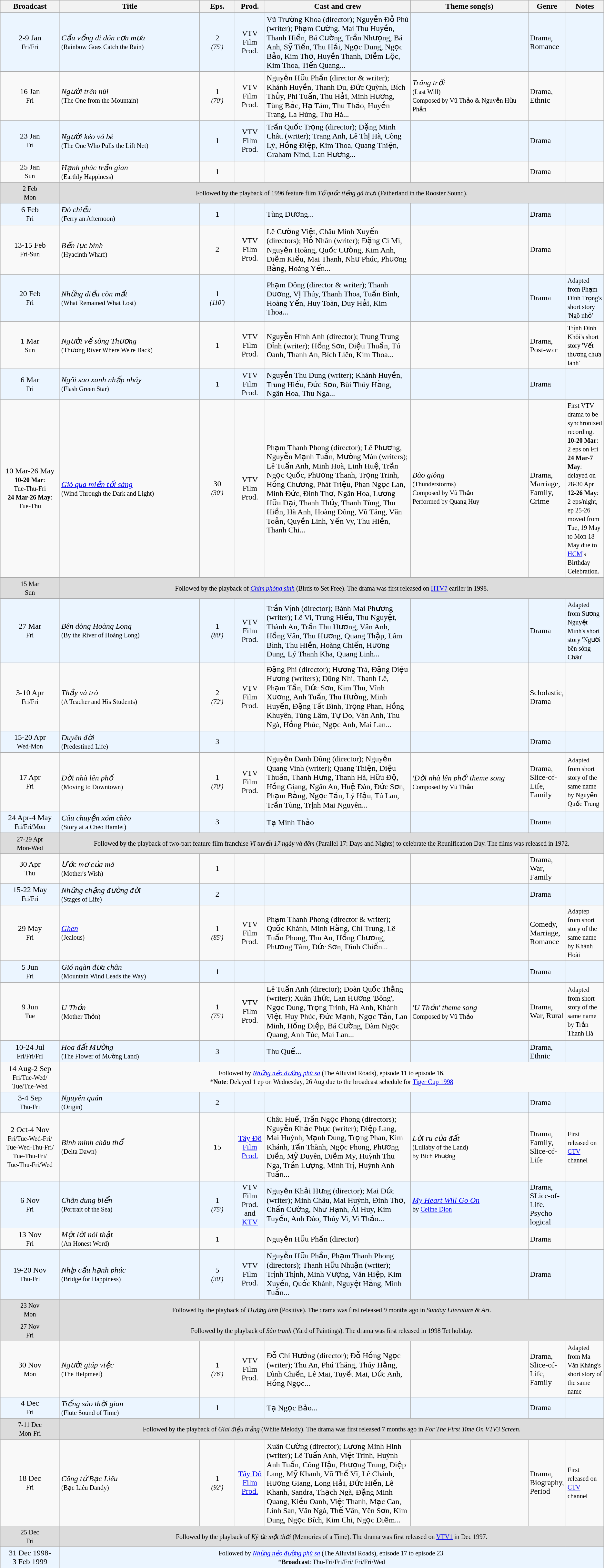<table class="wikitable sortable">
<tr>
<th style="width:10%;">Broadcast</th>
<th style="width:24%;">Title</th>
<th style="width:6%;">Eps.</th>
<th style="width:5%;">Prod.</th>
<th style="width:25%;">Cast and crew</th>
<th style="width:20%;">Theme song(s)</th>
<th style="width:5%;">Genre</th>
<th style="width:5%;">Notes</th>
</tr>
<tr ---- bgcolor="#ebf5ff">
<td style="text-align:center;">2-9 Jan<br><small>Fri/Fri</small><br></td>
<td><em>Cầu vồng đi đón cơn mưa</em> <br><small>(Rainbow Goes Catch the Rain)</small></td>
<td style="text-align:center;">2<br><small><em>(75′)</em></small></td>
<td style="text-align:center;">VTV Film Prod.</td>
<td>Vũ Trường Khoa (director); Nguyễn Đỗ Phú (writer); Phạm Cường, Mai Thu Huyền, Thanh Hiền, Bá Cường, Trần Nhượng, Bá Anh, Sỹ Tiến, Thu Hải, Ngọc Dung, Ngọc Bảo, Kim Thơ, Huyền Thanh, Diễm Lộc, Kim Thoa, Tiến Quang...</td>
<td></td>
<td>Drama, Romance</td>
<td></td>
</tr>
<tr>
<td style="text-align:center;">16 Jan<br><small>Fri</small><br></td>
<td><em>Người trên núi</em> <br><small>(The One from the Mountain)</small></td>
<td style="text-align:center;">1<br><small><em>(70′)</em></small></td>
<td style="text-align:center;">VTV Film Prod.</td>
<td>Nguyễn Hữu Phần (director & writer); Khánh Huyền, Thanh Du, Đức Quỳnh, Bích Thủy, Phi Tuấn, Thu Hải, Minh Hương, Tùng Bắc, Hạ Tám, Thu Thảo, Huyền Trang, La Hùng, Thu Hà...</td>
<td><em>Trăng trối</em><br><small>(Last Will)<br>Composed by Vũ Thảo & Nguyễn Hữu Phần</small></td>
<td>Drama, Ethnic</td>
<td></td>
</tr>
<tr ---- bgcolor="#ebf5ff">
<td style="text-align:center;">23 Jan<br><small>Fri</small><br></td>
<td><em>Người kéo vó bè</em> <br><small>(The One Who Pulls the Lift Net)</small></td>
<td style="text-align:center;">1</td>
<td style="text-align:center;">VTV Film Prod.</td>
<td>Trần Quốc Trọng (director); Đặng Minh Châu (writer); Trang Anh, Lê Thị Hà, Công Lý, Hồng Điệp, Kim Thoa, Quang Thiện, Graham Nind, Lan Hương...</td>
<td></td>
<td>Drama</td>
<td></td>
</tr>
<tr>
<td style="text-align:center;">25 Jan<br><small>Sun</small><br></td>
<td><em>Hạnh phúc trần gian</em> <br><small>(Earthly Happiness)</small></td>
<td style="text-align:center;">1</td>
<td style="text-align:center;"></td>
<td></td>
<td></td>
<td>Drama</td>
<td></td>
</tr>
<tr ---- bgcolor="#DCDCDC">
<td style="text-align:center;"><small>2 Feb</small><br><small>Mon</small></td>
<td colspan="7" align=center><small>Followed by the playback of 1996 feature film <em>Tổ quốc tiếng gà trưa</em> (Fatherland in the Rooster Sound).</small></td>
</tr>
<tr ---- bgcolor="#ebf5ff">
<td style="text-align:center;">6 Feb<br><small>Fri</small></td>
<td><em>Đò chiều</em> <br><small>(Ferry an Afternoon)</small></td>
<td style="text-align:center;">1</td>
<td style="text-align:center;"></td>
<td>Tùng Dương...</td>
<td></td>
<td>Drama</td>
<td></td>
</tr>
<tr>
<td style="text-align:center;">13-15 Feb<br><small>Fri-Sun</small><br></td>
<td><em>Bến lục bình</em> <br><small>(Hyacinth Wharf)</small></td>
<td style="text-align:center;">2</td>
<td style="text-align:center;">VTV Film Prod.</td>
<td>Lê Cường Việt, Châu Minh Xuyến (directors); Hồ Nhân (writer); Đặng Ci Mi, Nguyễn Hoàng, Quốc Cường, Kim Anh, Diễm Kiều, Mai Thanh, Như Phúc, Phương Bằng, Hoàng Yến...</td>
<td></td>
<td>Drama</td>
<td></td>
</tr>
<tr ---- bgcolor="#ebf5ff">
<td style="text-align:center;">20 Feb<br><small>Fri</small><br></td>
<td><em>Những điều còn mất</em> <br><small>(What Remained What Lost)</small></td>
<td style="text-align:center;">1<br><small><em>(110′)</em></small></td>
<td style="text-align:center;"></td>
<td>Phạm Đông (director & writer); Thanh Dương, Vị Thúy, Thanh Thoa, Tuấn Bình, Hoàng Yến, Huy Toàn, Duy Hải, Kim Thoa...</td>
<td></td>
<td>Drama</td>
<td><small>Adapted from Phạm Đình Trọng's short story 'Ngõ nhỏ'</small></td>
</tr>
<tr>
<td style="text-align:center;">1 Mar<br><small>Sun</small><br></td>
<td><em>Người về sông Thương</em> <br><small>(Thương River Where We're Back)</small></td>
<td style="text-align:center;">1</td>
<td style="text-align:center;">VTV Film Prod.</td>
<td>Nguyễn Hinh Anh (director); Trung Trung Đỉnh (writer); Hồng Sơn, Diệu Thuần, Tú Oanh, Thanh An, Bích Liên, Kim Thoa...</td>
<td></td>
<td>Drama, Post-war</td>
<td><small> Trịnh Đình Khôi's short story 'Vết thương chưa lành'</small></td>
</tr>
<tr ---- bgcolor="#ebf5ff">
<td style="text-align:center;">6 Mar<br><small>Fri</small><br></td>
<td><em>Ngôi sao xanh nhấp nháy</em> <br><small>(Flash Green Star)</small></td>
<td style="text-align:center;">1</td>
<td style="text-align:center;">VTV Film Prod.</td>
<td>Nguyễn Thu Dung (writer); Khánh Huyền, Trung Hiếu, Đức Sơn, Bùi Thúy Hằng, Ngân Hoa, Thu Nga...</td>
<td></td>
<td>Drama</td>
<td></td>
</tr>
<tr>
<td style="text-align:center;">10 Mar-26 May<br><small><strong>10-20 Mar</strong>:<br>Tue-Thu-Fri<br><strong>24 Mar-26 May</strong>:<br>Tue-Thu</small><br></td>
<td><em><a href='#'>Gió qua miền tối sáng</a></em> <br><small>(Wind Through the Dark and Light)</small></td>
<td style="text-align:center;">30<br><small><em>(30′)</em></small></td>
<td style="text-align:center;">VTV Film Prod.</td>
<td>Phạm Thanh Phong (director); Lê Phương, Nguyễn Mạnh Tuấn, Mường Mán (writers); Lê Tuấn Anh, Minh Hoà, Linh Huệ, Trần Ngọc Quốc, Phương Thanh, Trọng Trinh, Hồng Chương, Phát Triệu, Phan Ngọc Lan, Minh Đức, Đinh Thơ, Ngân Hoa, Lương Hữu Đại, Thanh Thủy, Thanh Tùng, Thu Hiền, Hà Anh, Hoàng Dũng, Vũ Tăng, Văn Toản, Quyền Linh, Yến Vy, Thu Hiền, Thanh Chi...</td>
<td><em>Bão giông</em><br><small>(Thunderstorms)<br>Composed by Vũ Thảo<br>Performed by Quang Huy</small></td>
<td>Drama, Marriage, Family, Crime</td>
<td><small>First VTV drama to be synchronized recording.<br><strong>10-20 Mar</strong>: 2 eps on Fri<br><strong>24 Mar-7 May</strong>: delayed on 28-30 Apr<br><strong>12-26 May</strong>: 2 eps/night, ep 25-26 moved from Tue, 19 May to Mon 18 May due to <a href='#'>HCM</a>'s Birthday Celebration.</small></td>
</tr>
<tr ---- bgcolor="#DCDCDC">
<td style="text-align:center;"><small>15 Mar</small><br><small>Sun</small></td>
<td colspan="7" align=center><small>Followed by the playback of <em><a href='#'>Chim phóng sinh</a></em> (Birds to Set Free). The drama was first released on <a href='#'>HTV7</a> earlier in 1998.</small></td>
</tr>
<tr ---- bgcolor="#ebf5ff">
<td style="text-align:center;">27 Mar<br><small>Fri</small><br></td>
<td><em>Bên dòng Hoàng Long</em> <br><small>(By the River of Hoàng Long)</small></td>
<td style="text-align:center;">1<br><small><em>(80′)</em></small></td>
<td style="text-align:center;">VTV Film Prod.</td>
<td>Trần Vịnh (director); Bành Mai Phương (writer); Lê Vi, Trung Hiếu, Thu Nguyệt, Thành An, Trần Thu Hương, Vân Anh, Hồng Vân, Thu Hương, Quang Thập, Lâm Bình, Thu Hiền, Hoàng Chiến, Hương Dung, Lý Thanh Kha, Quang Linh...</td>
<td></td>
<td>Drama</td>
<td><small>Adapted from Sương Nguyệt Minh's short story 'Người bên sông Châu'</small></td>
</tr>
<tr>
<td style="text-align:center;">3-10 Apr<br><small>Fri/Fri</small><br></td>
<td><em>Thầy và trò</em> <br><small>(A Teacher and His Students)</small></td>
<td style="text-align:center;">2<br><small><em>(72′)</em></small></td>
<td style="text-align:center;">VTV Film Prod.</td>
<td>Đặng Phi (director); Hương Trà, Đặng Diệu Hương (writers); Dũng Nhi, Thanh Lê, Phạm Tần, Đức Sơn, Kim Thu, Vĩnh Xương, Anh Tuấn, Thu Hường, Minh Huyền, Đặng Tất Bình, Trọng Phan, Hồng Khuyên, Tùng Lâm, Tự Do, Vân Anh, Thu Ngà, Hồng Phúc, Ngọc Anh, Mai Lan...</td>
<td></td>
<td>Scholastic, Drama</td>
<td></td>
</tr>
<tr ---- bgcolor="#ebf5ff">
<td style="text-align:center;">15-20 Apr<br><small>Wed-Mon</small></td>
<td><em>Duyên đời</em> <br><small>(Predestined Life)</small></td>
<td style="text-align:center;">3</td>
<td style="text-align:center;"></td>
<td></td>
<td></td>
<td>Drama</td>
<td></td>
</tr>
<tr>
<td style="text-align:center;">17 Apr<br><small>Fri</small><br></td>
<td><em>Dời nhà lên phố</em> <br><small>(Moving to Downtown)</small></td>
<td style="text-align:center;">1<br><small><em>(70′)</em></small></td>
<td style="text-align:center;">VTV Film Prod.</td>
<td>Nguyễn Danh Dũng (director); Nguyễn Quang Vinh (writer); Quang Thiện, Diệu Thuần, Thanh Hưng, Thanh Hà, Hữu Độ, Hồng Giang, Ngân An, Huệ Đàn, Đức Sơn, Phạm Bằng, Ngọc Tản, Lý Hậu, Tú Lan, Trần Tùng, Trịnh Mai Nguyên...</td>
<td><em> 'Dời nhà lên phố' theme song</em><br><small>Composed by Vũ Thảo</small></td>
<td>Drama, Slice-of-Life, Family</td>
<td><small>Adapted from short story of the same name by Nguyễn Quốc Trung</small></td>
</tr>
<tr ---- bgcolor="#ebf5ff">
<td style="text-align:center;">24 Apr-4 May<br><small>Fri/Fri/Mon</small><br></td>
<td><em>Câu chuyện xóm chèo</em> <br><small>(Story at a Chèo Hamlet)</small></td>
<td style="text-align:center;">3</td>
<td style="text-align:center;"></td>
<td>Tạ Minh Thảo</td>
<td></td>
<td>Drama</td>
<td></td>
</tr>
<tr ---- bgcolor="#DCDCDC">
<td style="text-align:center;"><small>27-29 Apr</small><br><small>Mon-Wed</small></td>
<td colspan="7" align=center><small>Followed by the playback of two-part feature film franchise <em>Vĩ tuyến 17 ngày và đêm</em> (Parallel 17: Days and Nights) to celebrate the Reunification Day. The films was released in 1972.</small></td>
</tr>
<tr>
<td style="text-align:center;">30 Apr<br><small>Thu</small></td>
<td><em>Ước mơ của má</em> <br><small>(Mother's Wish)</small></td>
<td style="text-align:center;">1</td>
<td style="text-align:center;"></td>
<td></td>
<td></td>
<td>Drama, War, Family</td>
<td></td>
</tr>
<tr ---- bgcolor="#ebf5ff">
<td style="text-align:center;">15-22 May<br><small>Fri/Fri</small></td>
<td><em>Những chặng đường đời</em> <br><small>(Stages of Life)</small></td>
<td style="text-align:center;">2</td>
<td style="text-align:center;"></td>
<td></td>
<td></td>
<td>Drama</td>
<td></td>
</tr>
<tr>
<td style="text-align:center;">29 May<br><small>Fri</small><br></td>
<td><em><a href='#'>Ghen</a></em> <br><small>(Jealous)</small></td>
<td style="text-align:center;">1<br><small><em>(85′)</em></small></td>
<td style="text-align:center;">VTV Film Prod.</td>
<td>Phạm Thanh Phong (director & writer); Quốc Khánh, Minh Hằng, Chí Trung, Lê Tuấn Phong, Thu An, Hồng Chương, Phương Tâm, Đức Sơn, Đình Chiến...</td>
<td></td>
<td>Comedy, Marriage, Romance</td>
<td><small>Adaptep from short story of the same name by Khánh Hoài</small></td>
</tr>
<tr ---- bgcolor="#ebf5ff">
<td style="text-align:center;">5 Jun<br><small>Fri</small><br></td>
<td><em>Gió ngàn đưa chân</em> <br><small>(Mountain Wind Leads the Way)</small></td>
<td style="text-align:center;">1</td>
<td style="text-align:center;"></td>
<td></td>
<td></td>
<td>Drama</td>
<td></td>
</tr>
<tr>
<td style="text-align:center;">9 Jun<br><small>Tue</small><br></td>
<td><em>U Thỏn</em> <br><small>(Mother Thỏn)</small></td>
<td style="text-align:center;">1<br><small><em>(75′)</em></small></td>
<td style="text-align:center;">VTV Film Prod.</td>
<td>Lê Tuấn Anh (director); Đoàn Quốc Thắng (writer); Xuân Thức, Lan Hương 'Bông', Ngọc Dung, Trọng Trinh, Hà Anh, Khánh Việt, Huy Phúc, Đức Mạnh, Ngọc Tản, Lan Minh, Hồng Điệp, Bá Cường, Đàm Ngọc Quang, Anh Túc, Mai Lan...</td>
<td><em> 'U Thỏn' theme song</em><br><small>Composed by Vũ Thảo</small></td>
<td>Drama, War, Rural</td>
<td><small>Adapted from short story of the same name by Trần Thanh Hà</small></td>
</tr>
<tr ---- bgcolor="#ebf5ff">
<td style="text-align:center;">10-24 Jul<br><small>Fri/Fri/Fri</small> <br></td>
<td><em>Hoa đất Mường</em> <br><small>(The Flower of Mường Land)</small></td>
<td style="text-align:center;">3</td>
<td style="text-align:center;"></td>
<td>Thu Quế...</td>
<td></td>
<td>Drama, Ethnic</td>
<td></td>
</tr>
<tr>
<td style="text-align:center;">14 Aug-2 Sep<br><small>Fri/Tue-Wed/ Tue/Tue-Wed</small></td>
<td colspan="7" align=center><small>Followed by <em><a href='#'>Những nẻo đường phù sa</a></em> (The Alluvial Roads), episode 11 to episode 16.</small><br><small>*<strong>Note</strong>: Delayed 1 ep on Wednesday, 26 Aug due to the broadcast schedule for <a href='#'>Tiger Cup 1998</a></small></td>
</tr>
<tr ---- bgcolor="#ebf5ff">
<td style="text-align:center;">3-4 Sep<br><small>Thu-Fri</small> <br></td>
<td><em>Nguyên quán</em> <br><small>(Origin)</small></td>
<td style="text-align:center;">2</td>
<td style="text-align:center;"></td>
<td></td>
<td></td>
<td>Drama</td>
<td></td>
</tr>
<tr>
<td style="text-align:center;">2 Oct-4 Nov<br><small>Fri/Tue-Wed-Fri/<br>Tue-Wed-Thu-Fri/<br>Tue-Thu-Fri/<br>Tue-Thu-Fri/Wed</small> <br></td>
<td><em>Bình minh châu thổ</em> <br><small>(Delta Dawn)</small></td>
<td style="text-align:center;">15</td>
<td style="text-align:center;"><a href='#'>Tây Đô Film Prod.</a></td>
<td>Châu Huế, Trần Ngọc Phong (directors); Nguyễn Khắc Phục (writer); Diệp Lang, Mai Huỳnh, Mạnh Dung, Trọng Phan, Kim Khánh, Tấn Thành, Ngọc Phong, Phương Điền, Mỹ Duyên, Diễm My, Huỳnh Thu Nga, Trần Lượng, Minh Trị, Huỳnh Anh Tuấn...</td>
<td><em>Lời ru của đất</em><br><small>(Lullaby of the Land)<br>by Bích Phượng</small></td>
<td>Drama, Family, Slice-of-Life</td>
<td><small>First released on <a href='#'>CTV</a> channel</small></td>
</tr>
<tr ---- bgcolor="#ebf5ff">
<td style="text-align:center;">6 Nov<br><small>Fri</small> <br></td>
<td><em>Chân dung biển</em> <br><small>(Portrait of the Sea)</small></td>
<td style="text-align:center;">1<br><small><em>(75′)</em></small></td>
<td style="text-align:center;">VTV Film Prod. and <a href='#'>KTV</a></td>
<td>Nguyễn Khải Hưng (director); Mai Đức (writer); Minh Châu, Mai Huỳnh, Đình Thơ, Chấn Cường, Như Hạnh, Ái Huy, Kim Tuyến, Anh Đào, Thúy Vi, Vi Thảo...</td>
<td><em><a href='#'>My Heart Will Go On</a></em><br><small>by <a href='#'>Celine Dion</a></small></td>
<td>Drama, SLice-of-Life, Psycho logical</td>
<td></td>
</tr>
<tr>
<td style="text-align:center;">13 Nov<br><small>Fri</small> <br></td>
<td><em>Một lời nói thật</em> <br><small>(An Honest Word)</small></td>
<td style="text-align:center;">1</td>
<td style="text-align:center;"></td>
<td>Nguyễn Hữu Phần (director)</td>
<td></td>
<td>Drama</td>
<td></td>
</tr>
<tr ---- bgcolor="#ebf5ff">
<td style="text-align:center;">19-20 Nov<br><small>Thu-Fri</small> <br></td>
<td><em>Nhịp cầu hạnh phúc</em> <br><small>(Bridge for Happiness)</small></td>
<td style="text-align:center;">5<br><small><em>(30′)</em></small></td>
<td style="text-align:center;">VTV Film Prod.</td>
<td>Nguyễn Hữu Phần, Phạm Thanh Phong (directors); Thanh Hữu Nhuận (writer); Trịnh Thịnh, Minh Vượng, Văn Hiệp, Kim Xuyến, Quốc Khánh, Nguyệt Hằng, Minh Tuấn...</td>
<td></td>
<td>Drama</td>
<td></td>
</tr>
<tr ---- bgcolor="#DCDCDC">
<td style="text-align:center;"><small>23 Nov</small><br><small>Mon</small></td>
<td colspan="7" align=center><small>Followed by the playback of <em>Dương tính</em> (Positive). The drama was first released 9 months ago in <em>Sunday Literature & Art</em>.</small></td>
</tr>
<tr ---- bgcolor="#DCDCDC">
<td style="text-align:center;"><small>27 Nov</small><br><small>Fri</small></td>
<td colspan="7" align=center><small>Followed by the playback of <em>Sân tranh</em> (Yard of Paintings). The drama was first released in 1998 Tet holiday.</small></td>
</tr>
<tr>
<td style="text-align:center;">30 Nov<br><small>Mon</small> <br></td>
<td><em>Người giúp việc</em> <br><small>(The Helpmeet)</small></td>
<td style="text-align:center;">1<br><small><em>(76′)</em></small></td>
<td style="text-align:center;">VTV Film Prod.</td>
<td>Đỗ Chí Hướng (director); Đỗ Hồng Ngọc (writer); Thu An, Phú Thăng, Thúy Hằng, Đình Chiến, Lê Mai, Tuyết Mai, Đức Anh, Hồng Ngọc...</td>
<td></td>
<td>Drama, Slice-of-Life, Family</td>
<td><small>Adapted from Ma Văn Kháng's short story of the same name</small></td>
</tr>
<tr ---- bgcolor="#ebf5ff">
<td style="text-align:center;">4 Dec<br><small>Fri</small> <br></td>
<td><em>Tiếng sáo thời gian</em> <br><small>(Flute Sound of Time)</small></td>
<td style="text-align:center;">1</td>
<td style="text-align:center;"></td>
<td>Tạ Ngọc Bảo...</td>
<td></td>
<td>Drama</td>
<td></td>
</tr>
<tr ---- bgcolor="#DCDCDC">
<td style="text-align:center;"><small>7-11 Dec</small><br><small>Mon-Fri</small></td>
<td colspan="7" align=center><small>Followed by the playback of <em>Giai điệu trắng</em> (White Melody). The drama was first released 7 months ago in <em>For The First Time On VTV3 Screen</em>.</small></td>
</tr>
<tr>
<td style="text-align:center;">18 Dec<br><small>Fri</small> <br></td>
<td><em>Công tử Bạc Liêu</em> <br><small>(Bạc Liêu Dandy)</small></td>
<td style="text-align:center;">1<br><small><em>(92′)</em></small></td>
<td style="text-align:center;"><a href='#'>Tây Đô Film Prod.</a></td>
<td>Xuân Cường (director); Lương Minh Hinh (writer); Lê Tuấn Anh, Việt Trinh, Huỳnh Anh Tuấn, Công Hậu, Phượng Trung, Diệp Lang, Mỹ Khanh, Võ Thế Vĩ, Lê Chánh, Hương Giang, Long Hải, Đức Hiền, Lê Khanh, Sandra, Thạch Ngà, Đặng Minh Quang, Kiều Oanh, Việt Thanh, Mạc Can, Linh San, Văn Ngà, Thế Vân, Yên Sơn, Kim Dung, Ngọc Bích, Kim Chi, Ngọc Diễm...</td>
<td></td>
<td>Drama, Biography, Period</td>
<td><small>First released on <a href='#'>CTV</a> channel</small></td>
</tr>
<tr ---- bgcolor="#DCDCDC">
<td style="text-align:center;"><small>25 Dec</small><br><small>Fri</small></td>
<td colspan="7" align=center><small>Followed by the playback of <em>Ký ức một thời</em> (Memories of a Time). The drama was first released on <a href='#'>VTV1</a> in Dec 1997.</small></td>
</tr>
<tr ---- bgcolor="#ebf5ff">
<td style="text-align:center;">31 Dec 1998-<br>3 Feb 1999</td>
<td colspan="7" align=center><small>Followed by <em><a href='#'>Những nẻo đường phù sa</a></em> (The Alluvial Roads), episode 17 to episode 23.</small><br><small>*<strong>Broadcast</strong>: Thu-Fri/Fri/Fri/ Fri/Fri/Wed</small></td>
</tr>
</table>
